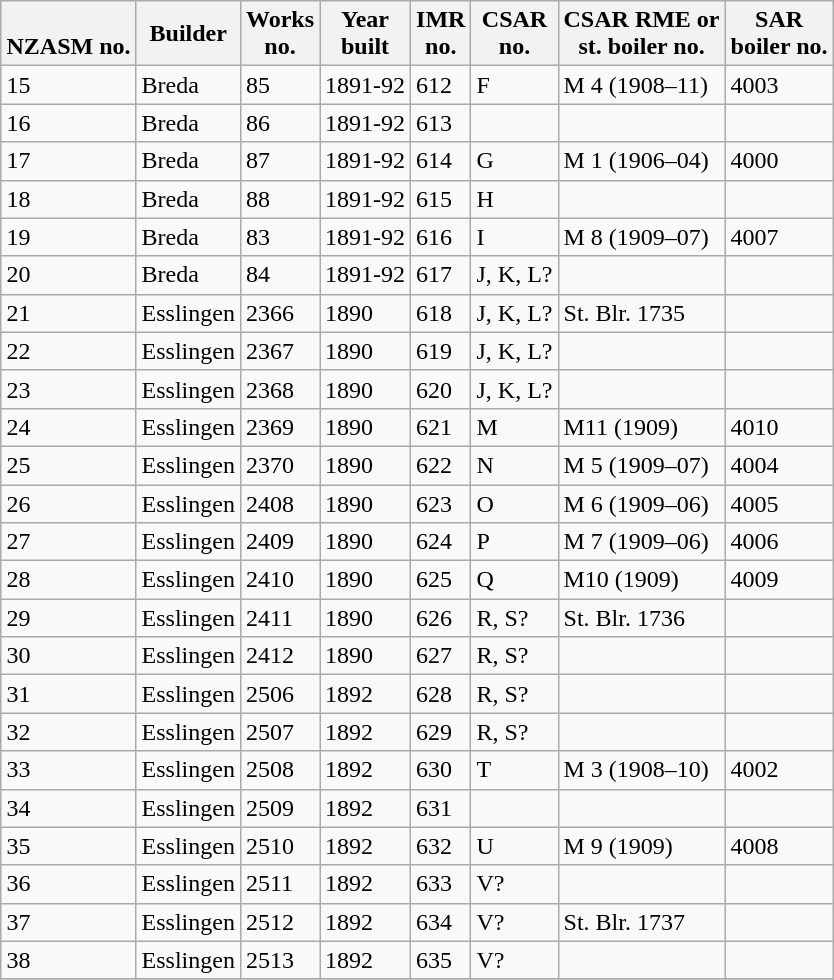<table class="wikitable collapsible collapsed sortable" style="margin:0.5em auto; font-size:100%;">
<tr>
<th><br>NZASM no.</th>
<th>Builder</th>
<th>Works<br>no.</th>
<th>Year<br>built</th>
<th>IMR<br>no.</th>
<th>CSAR<br>no.</th>
<th>CSAR RME or<br>st. boiler no.</th>
<th>SAR<br>boiler no.</th>
</tr>
<tr>
<td>15</td>
<td>Breda</td>
<td>85</td>
<td>1891-92</td>
<td>612</td>
<td>F</td>
<td>M 4 (1908–11)</td>
<td>4003</td>
</tr>
<tr>
<td>16</td>
<td>Breda</td>
<td>86</td>
<td>1891-92</td>
<td>613</td>
<td></td>
<td></td>
<td></td>
</tr>
<tr>
<td>17</td>
<td>Breda</td>
<td>87</td>
<td>1891-92</td>
<td>614</td>
<td>G</td>
<td>M 1 (1906–04)</td>
<td>4000</td>
</tr>
<tr>
<td>18</td>
<td>Breda</td>
<td>88</td>
<td>1891-92</td>
<td>615</td>
<td>H</td>
<td></td>
<td></td>
</tr>
<tr>
<td>19</td>
<td>Breda</td>
<td>83</td>
<td>1891-92</td>
<td>616</td>
<td>I</td>
<td>M 8 (1909–07)</td>
<td>4007</td>
</tr>
<tr>
<td>20</td>
<td>Breda</td>
<td>84</td>
<td>1891-92</td>
<td>617</td>
<td>J, K, L?</td>
<td></td>
<td></td>
</tr>
<tr>
<td>21</td>
<td>Esslingen</td>
<td>2366</td>
<td>1890</td>
<td>618</td>
<td>J, K, L?</td>
<td>St. Blr. 1735</td>
<td></td>
</tr>
<tr>
<td>22</td>
<td>Esslingen</td>
<td>2367</td>
<td>1890</td>
<td>619</td>
<td>J, K, L?</td>
<td></td>
<td></td>
</tr>
<tr>
<td>23</td>
<td>Esslingen</td>
<td>2368</td>
<td>1890</td>
<td>620</td>
<td>J, K, L?</td>
<td></td>
<td></td>
</tr>
<tr>
<td>24</td>
<td>Esslingen</td>
<td>2369</td>
<td>1890</td>
<td>621</td>
<td>M</td>
<td>M11 (1909)</td>
<td>4010</td>
</tr>
<tr>
<td>25</td>
<td>Esslingen</td>
<td>2370</td>
<td>1890</td>
<td>622</td>
<td>N</td>
<td>M 5 (1909–07)</td>
<td>4004</td>
</tr>
<tr>
<td>26</td>
<td>Esslingen</td>
<td>2408</td>
<td>1890</td>
<td>623</td>
<td>O</td>
<td>M 6 (1909–06)</td>
<td>4005</td>
</tr>
<tr>
<td>27</td>
<td>Esslingen</td>
<td>2409</td>
<td>1890</td>
<td>624</td>
<td>P</td>
<td>M 7 (1909–06)</td>
<td>4006</td>
</tr>
<tr>
<td>28</td>
<td>Esslingen</td>
<td>2410</td>
<td>1890</td>
<td>625</td>
<td>Q</td>
<td>M10 (1909)</td>
<td>4009</td>
</tr>
<tr>
<td>29</td>
<td>Esslingen</td>
<td>2411</td>
<td>1890</td>
<td>626</td>
<td>R, S?</td>
<td>St. Blr. 1736</td>
<td></td>
</tr>
<tr>
<td>30</td>
<td>Esslingen</td>
<td>2412</td>
<td>1890</td>
<td>627</td>
<td>R, S?</td>
<td></td>
<td></td>
</tr>
<tr>
<td>31</td>
<td>Esslingen</td>
<td>2506</td>
<td>1892</td>
<td>628</td>
<td>R, S?</td>
<td></td>
<td></td>
</tr>
<tr>
<td>32</td>
<td>Esslingen</td>
<td>2507</td>
<td>1892</td>
<td>629</td>
<td>R, S?</td>
<td></td>
<td></td>
</tr>
<tr>
<td>33</td>
<td>Esslingen</td>
<td>2508</td>
<td>1892</td>
<td>630</td>
<td>T</td>
<td>M 3 (1908–10)</td>
<td>4002</td>
</tr>
<tr>
<td>34</td>
<td>Esslingen</td>
<td>2509</td>
<td>1892</td>
<td>631</td>
<td></td>
<td></td>
<td></td>
</tr>
<tr>
<td>35</td>
<td>Esslingen</td>
<td>2510</td>
<td>1892</td>
<td>632</td>
<td>U</td>
<td>M 9 (1909)</td>
<td>4008</td>
</tr>
<tr>
<td>36</td>
<td>Esslingen</td>
<td>2511</td>
<td>1892</td>
<td>633</td>
<td>V?</td>
<td></td>
<td></td>
</tr>
<tr>
<td>37</td>
<td>Esslingen</td>
<td>2512</td>
<td>1892</td>
<td>634</td>
<td>V?</td>
<td>St. Blr. 1737</td>
<td></td>
</tr>
<tr>
<td>38</td>
<td>Esslingen</td>
<td>2513</td>
<td>1892</td>
<td>635</td>
<td>V?</td>
<td></td>
<td></td>
</tr>
<tr>
</tr>
</table>
